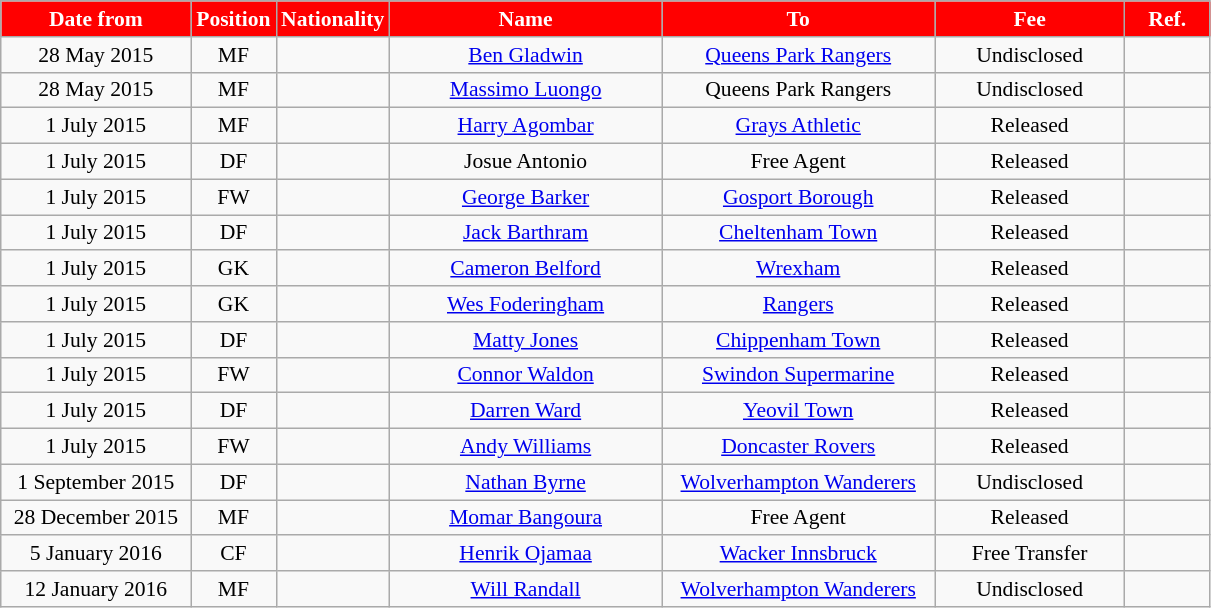<table class="wikitable"  style="text-align:center; font-size:90%; ">
<tr>
<th style="background:#FF0000; color:#FFFFFF; width:120px;">Date from</th>
<th style="background:#FF0000; color:#FFFFFF; width:50px;">Position</th>
<th style="background:#FF0000; color:#FFFFFF; width:50px;">Nationality</th>
<th style="background:#FF0000; color:#FFFFFF; width:175px;">Name</th>
<th style="background:#FF0000; color:#FFFFFF; width:175px;">To</th>
<th style="background:#FF0000; color:#FFFFFF; width:120px;">Fee</th>
<th style="background:#FF0000; color:#FFFFFF; width:50px;">Ref.</th>
</tr>
<tr>
<td>28 May 2015</td>
<td>MF</td>
<td></td>
<td><a href='#'>Ben Gladwin</a></td>
<td><a href='#'>Queens Park Rangers</a></td>
<td>Undisclosed</td>
<td></td>
</tr>
<tr>
<td>28 May 2015</td>
<td>MF</td>
<td></td>
<td><a href='#'>Massimo Luongo</a></td>
<td>Queens Park Rangers</td>
<td>Undisclosed</td>
<td></td>
</tr>
<tr>
<td>1 July 2015</td>
<td>MF</td>
<td></td>
<td><a href='#'>Harry Agombar</a></td>
<td><a href='#'>Grays Athletic</a></td>
<td>Released</td>
<td></td>
</tr>
<tr>
<td>1 July 2015</td>
<td>DF</td>
<td></td>
<td>Josue Antonio</td>
<td>Free Agent</td>
<td>Released</td>
<td></td>
</tr>
<tr>
<td>1 July 2015</td>
<td>FW</td>
<td></td>
<td><a href='#'>George Barker</a></td>
<td><a href='#'>Gosport Borough</a></td>
<td>Released</td>
<td></td>
</tr>
<tr>
<td>1 July 2015</td>
<td>DF</td>
<td></td>
<td><a href='#'>Jack Barthram</a></td>
<td><a href='#'>Cheltenham Town</a></td>
<td>Released</td>
<td></td>
</tr>
<tr>
<td>1 July 2015</td>
<td>GK</td>
<td></td>
<td><a href='#'>Cameron Belford</a></td>
<td><a href='#'>Wrexham</a></td>
<td>Released</td>
<td></td>
</tr>
<tr>
<td>1 July 2015</td>
<td>GK</td>
<td></td>
<td><a href='#'>Wes Foderingham</a></td>
<td><a href='#'>Rangers</a></td>
<td>Released</td>
<td></td>
</tr>
<tr>
<td>1 July 2015</td>
<td>DF</td>
<td></td>
<td><a href='#'>Matty Jones</a></td>
<td><a href='#'>Chippenham Town</a></td>
<td>Released</td>
<td></td>
</tr>
<tr>
<td>1 July 2015</td>
<td>FW</td>
<td></td>
<td><a href='#'>Connor Waldon</a></td>
<td><a href='#'>Swindon Supermarine</a></td>
<td>Released</td>
<td></td>
</tr>
<tr>
<td>1 July 2015</td>
<td>DF</td>
<td></td>
<td><a href='#'>Darren Ward</a></td>
<td><a href='#'>Yeovil Town</a></td>
<td>Released</td>
<td></td>
</tr>
<tr>
<td>1 July 2015</td>
<td>FW</td>
<td></td>
<td><a href='#'>Andy Williams</a></td>
<td><a href='#'>Doncaster Rovers</a></td>
<td>Released</td>
<td></td>
</tr>
<tr>
<td>1 September 2015</td>
<td>DF</td>
<td></td>
<td><a href='#'>Nathan Byrne</a></td>
<td><a href='#'>Wolverhampton Wanderers</a></td>
<td>Undisclosed</td>
<td></td>
</tr>
<tr>
<td>28 December 2015</td>
<td>MF</td>
<td></td>
<td><a href='#'>Momar Bangoura</a></td>
<td>Free Agent</td>
<td>Released</td>
<td></td>
</tr>
<tr>
<td>5 January 2016</td>
<td>CF</td>
<td></td>
<td><a href='#'>Henrik Ojamaa</a></td>
<td><a href='#'>Wacker Innsbruck</a></td>
<td>Free Transfer</td>
<td></td>
</tr>
<tr>
<td>12 January 2016</td>
<td>MF</td>
<td></td>
<td><a href='#'>Will Randall</a></td>
<td><a href='#'>Wolverhampton Wanderers</a></td>
<td>Undisclosed</td>
<td></td>
</tr>
</table>
